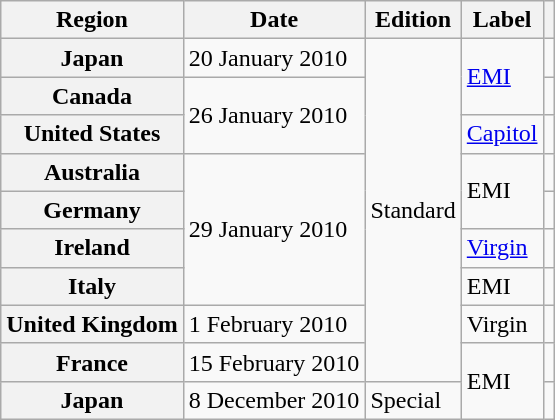<table class="wikitable plainrowheaders">
<tr>
<th scope="col">Region</th>
<th scope="col">Date</th>
<th scope="col">Edition</th>
<th scope="col">Label</th>
<th scope="col"></th>
</tr>
<tr>
<th scope="row">Japan</th>
<td>20 January 2010</td>
<td rowspan="9">Standard</td>
<td rowspan="2"><a href='#'>EMI</a></td>
<td align="center"></td>
</tr>
<tr>
<th scope="row">Canada</th>
<td rowspan="2">26 January 2010</td>
<td align="center"></td>
</tr>
<tr>
<th scope="row">United States</th>
<td><a href='#'>Capitol</a></td>
<td align="center"></td>
</tr>
<tr>
<th scope="row">Australia</th>
<td rowspan="4">29 January 2010</td>
<td rowspan="2">EMI</td>
<td align="center"></td>
</tr>
<tr>
<th scope="row">Germany</th>
<td align="center"></td>
</tr>
<tr>
<th scope="row">Ireland</th>
<td><a href='#'>Virgin</a></td>
<td align="center"></td>
</tr>
<tr>
<th scope="row">Italy</th>
<td>EMI</td>
<td align="center"></td>
</tr>
<tr>
<th scope="row">United Kingdom</th>
<td>1 February 2010</td>
<td>Virgin</td>
<td align="center"></td>
</tr>
<tr>
<th scope="row">France</th>
<td>15 February 2010</td>
<td rowspan="2">EMI</td>
<td align="center"></td>
</tr>
<tr>
<th scope="row">Japan</th>
<td>8 December 2010</td>
<td>Special</td>
<td align="center"></td>
</tr>
</table>
